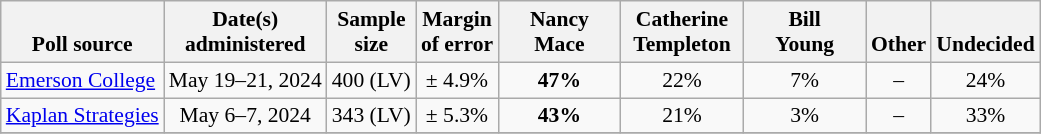<table class="wikitable" style="font-size:90%;text-align:center;">
<tr valign=bottom>
<th>Poll source</th>
<th>Date(s)<br>administered</th>
<th>Sample<br>size</th>
<th>Margin<br>of error</th>
<th style="width:75px;">Nancy<br>Mace</th>
<th style="width:75px;">Catherine<br>Templeton</th>
<th style="width:75px;">Bill<br>Young</th>
<th>Other</th>
<th>Undecided</th>
</tr>
<tr>
<td style="text-align:left;"><a href='#'>Emerson College</a></td>
<td>May 19–21, 2024</td>
<td>400 (LV)</td>
<td>± 4.9%</td>
<td><strong>47%</strong></td>
<td>22%</td>
<td>7%</td>
<td>–</td>
<td>24%</td>
</tr>
<tr>
<td style="text-align:left;"><a href='#'>Kaplan Strategies</a></td>
<td>May 6–7, 2024</td>
<td>343 (LV)</td>
<td>± 5.3%</td>
<td><strong>43%</strong></td>
<td>21%</td>
<td>3%</td>
<td>–</td>
<td>33%</td>
</tr>
<tr>
</tr>
</table>
